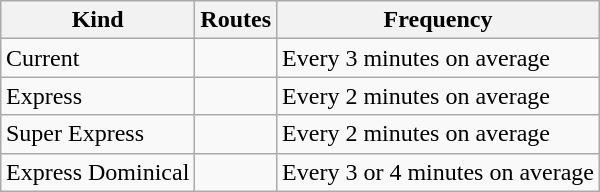<table class="wikitable" style="margin-left: auto; margin-right: auto; border: none;">
<tr>
<th>Kind</th>
<th>Routes</th>
<th>Frequency</th>
</tr>
<tr>
<td>Current</td>
<td></td>
<td>Every 3 minutes on average</td>
</tr>
<tr>
<td>Express</td>
<td>      </td>
<td>Every 2 minutes on average</td>
</tr>
<tr>
<td>Super Express</td>
<td> </td>
<td>Every 2 minutes on average</td>
</tr>
<tr>
<td>Express Dominical</td>
<td> </td>
<td>Every 3 or 4 minutes on average</td>
</tr>
</table>
